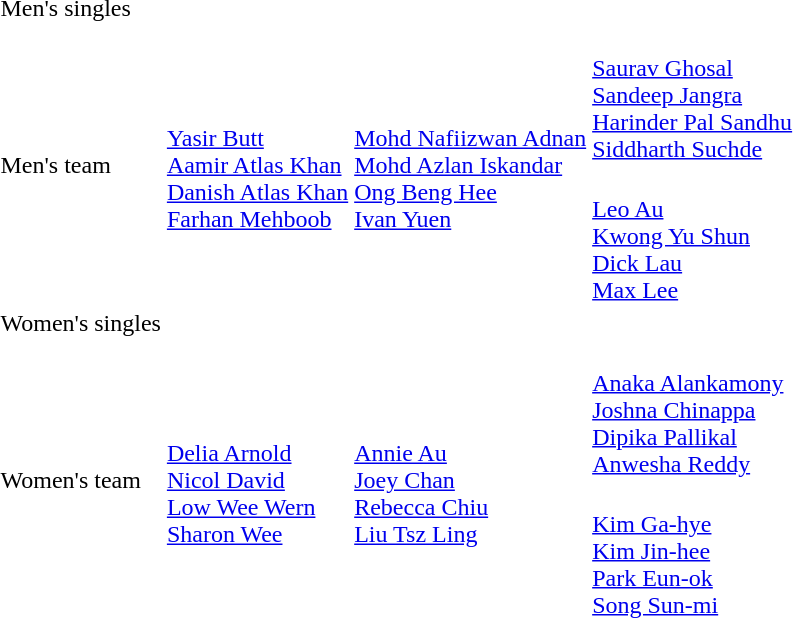<table>
<tr>
<td rowspan=2>Men's singles<br></td>
<td rowspan=2></td>
<td rowspan=2></td>
<td></td>
</tr>
<tr>
<td></td>
</tr>
<tr>
<td rowspan=2>Men's team<br></td>
<td rowspan=2><br><a href='#'>Yasir Butt</a><br><a href='#'>Aamir Atlas Khan</a><br><a href='#'>Danish Atlas Khan</a><br><a href='#'>Farhan Mehboob</a></td>
<td rowspan=2><br><a href='#'>Mohd Nafiizwan Adnan</a><br><a href='#'>Mohd Azlan Iskandar</a><br><a href='#'>Ong Beng Hee</a><br><a href='#'>Ivan Yuen</a></td>
<td><br><a href='#'>Saurav Ghosal</a><br><a href='#'>Sandeep Jangra</a><br><a href='#'>Harinder Pal Sandhu</a><br><a href='#'>Siddharth Suchde</a></td>
</tr>
<tr>
<td><br><a href='#'>Leo Au</a><br><a href='#'>Kwong Yu Shun</a><br><a href='#'>Dick Lau</a><br><a href='#'>Max Lee</a></td>
</tr>
<tr>
<td rowspan=2>Women's singles<br></td>
<td rowspan=2></td>
<td rowspan=2></td>
<td></td>
</tr>
<tr>
<td></td>
</tr>
<tr>
<td rowspan=2>Women's team<br></td>
<td rowspan=2><br><a href='#'>Delia Arnold</a><br><a href='#'>Nicol David</a><br><a href='#'>Low Wee Wern</a><br><a href='#'>Sharon Wee</a></td>
<td rowspan=2><br><a href='#'>Annie Au</a><br><a href='#'>Joey Chan</a><br><a href='#'>Rebecca Chiu</a><br><a href='#'>Liu Tsz Ling</a></td>
<td><br><a href='#'>Anaka Alankamony</a><br><a href='#'>Joshna Chinappa</a><br><a href='#'>Dipika Pallikal</a><br><a href='#'>Anwesha Reddy</a></td>
</tr>
<tr>
<td><br><a href='#'>Kim Ga-hye</a><br><a href='#'>Kim Jin-hee</a><br><a href='#'>Park Eun-ok</a><br><a href='#'>Song Sun-mi</a></td>
</tr>
</table>
